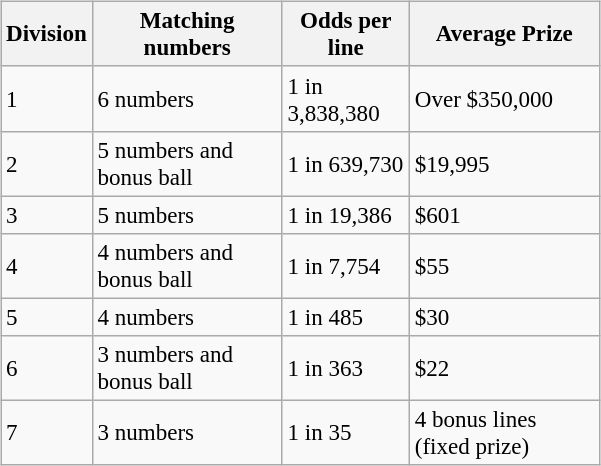<table class="wikitable" border="1"  style="font-size:96%; float:right; width:400px;">
<tr>
<th>Division</th>
<th>Matching numbers</th>
<th>Odds per line</th>
<th>Average Prize</th>
</tr>
<tr>
<td>1</td>
<td>6 numbers</td>
<td>1 in 3,838,380</td>
<td>Over $350,000</td>
</tr>
<tr>
<td>2</td>
<td>5 numbers and bonus ball</td>
<td>1 in 639,730</td>
<td>$19,995</td>
</tr>
<tr>
<td>3</td>
<td>5 numbers</td>
<td>1 in 19,386</td>
<td>$601</td>
</tr>
<tr>
<td>4</td>
<td>4 numbers and bonus ball</td>
<td>1 in 7,754</td>
<td>$55</td>
</tr>
<tr>
<td>5</td>
<td>4 numbers</td>
<td>1 in 485</td>
<td>$30</td>
</tr>
<tr>
<td>6</td>
<td>3 numbers and bonus ball</td>
<td>1 in 363</td>
<td>$22</td>
</tr>
<tr>
<td>7</td>
<td>3 numbers</td>
<td>1 in 35</td>
<td>4 bonus lines (fixed prize)</td>
</tr>
</table>
